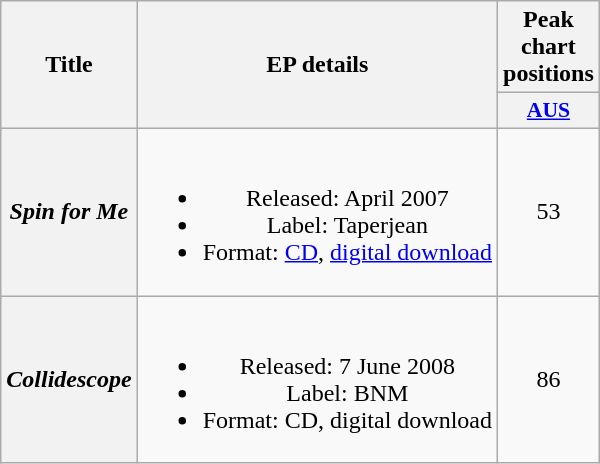<table class="wikitable plainrowheaders" style="text-align:center;" border="1">
<tr>
<th scope="col" rowspan="2">Title</th>
<th scope="col" rowspan="2">EP details</th>
<th scope="col" colspan="1">Peak chart positions</th>
</tr>
<tr>
<th scope="col" style="width:3em;font-size:90%;"><a href='#'>AUS</a><br></th>
</tr>
<tr>
<th scope="row"><em>Spin for Me</em></th>
<td><br><ul><li>Released: April 2007</li><li>Label: Taperjean</li><li>Format: <a href='#'>CD</a>, <a href='#'>digital download</a></li></ul></td>
<td>53</td>
</tr>
<tr>
<th scope="row"><em>Collidescope</em></th>
<td><br><ul><li>Released: 7 June 2008</li><li>Label: BNM</li><li>Format: CD, digital download</li></ul></td>
<td>86</td>
</tr>
</table>
